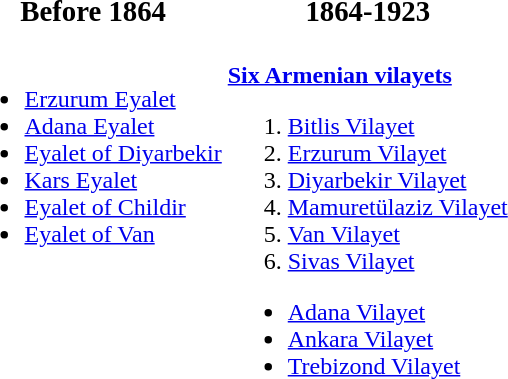<table>
<tr>
<th><big>Before 1864</big></th>
<th><big>1864-1923</big></th>
</tr>
<tr style="vertical-align:top; white-space:nowrap;">
<td><br><ul><li><a href='#'>Erzurum Eyalet</a></li><li><a href='#'>Adana Eyalet</a></li><li><a href='#'>Eyalet of Diyarbekir</a></li><li><a href='#'>Kars Eyalet</a></li><li><a href='#'>Eyalet of Childir</a></li><li><a href='#'>Eyalet of Van</a></li></ul></td>
<td><br><strong><a href='#'>Six Armenian vilayets</a></strong><ol><li><a href='#'>Bitlis Vilayet</a></li><li><a href='#'>Erzurum Vilayet</a></li><li><a href='#'>Diyarbekir Vilayet</a></li><li><a href='#'>Mamuretülaziz Vilayet</a></li><li><a href='#'>Van Vilayet</a></li><li><a href='#'>Sivas Vilayet</a></li></ol><ul><li><a href='#'>Adana Vilayet</a></li><li><a href='#'>Ankara Vilayet</a></li><li><a href='#'>Trebizond Vilayet</a></li></ul></td>
</tr>
</table>
